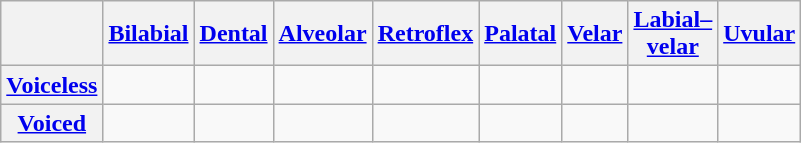<table class="wikitable" style="text-align: center;">
<tr>
<th></th>
<th><a href='#'>Bilabial</a></th>
<th><a href='#'>Dental</a></th>
<th><a href='#'>Alveolar</a></th>
<th><a href='#'>Retroflex</a></th>
<th><a href='#'>Palatal</a></th>
<th><a href='#'>Velar</a></th>
<th><a href='#'>Labial–<br>velar</a></th>
<th><a href='#'>Uvular</a></th>
</tr>
<tr>
<th><a href='#'>Voiceless</a></th>
<td></td>
<td></td>
<td></td>
<td></td>
<td></td>
<td></td>
<td></td>
<td></td>
</tr>
<tr>
<th><a href='#'>Voiced</a></th>
<td></td>
<td></td>
<td></td>
<td></td>
<td></td>
<td></td>
<td></td>
<td></td>
</tr>
</table>
